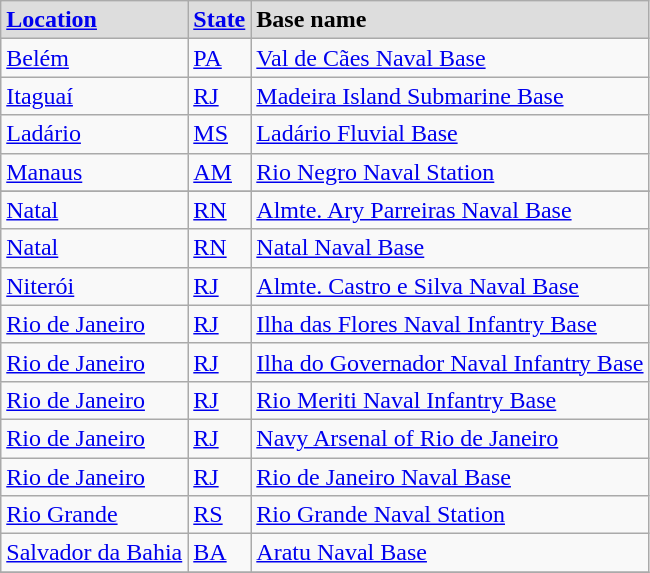<table class="wikitable sortable">
<tr valign=baseline style="font-weight:bold; background-color: #DDDDDD;">
<td><a href='#'>Location</a></td>
<td><a href='#'>State</a></td>
<td>Base name</td>
</tr>
<tr valign=top>
<td><a href='#'>Belém</a></td>
<td><a href='#'>PA</a></td>
<td><a href='#'>Val de Cães Naval Base</a></td>
</tr>
<tr valign=top>
<td><a href='#'>Itaguaí</a></td>
<td><a href='#'>RJ</a></td>
<td><a href='#'>Madeira Island Submarine Base</a></td>
</tr>
<tr valign=top>
<td><a href='#'>Ladário</a></td>
<td><a href='#'>MS</a></td>
<td><a href='#'>Ladário Fluvial Base</a></td>
</tr>
<tr valign=top>
<td><a href='#'>Manaus</a></td>
<td><a href='#'>AM</a></td>
<td><a href='#'>Rio Negro Naval Station</a></td>
</tr>
<tr valign=top>
</tr>
<tr valign=top>
<td><a href='#'>Natal</a></td>
<td><a href='#'>RN</a></td>
<td><a href='#'>Almte. Ary Parreiras Naval Base</a></td>
</tr>
<tr valign=top>
<td><a href='#'>Natal</a></td>
<td><a href='#'>RN</a></td>
<td><a href='#'>Natal Naval Base</a></td>
</tr>
<tr valign=top>
<td><a href='#'>Niterói</a></td>
<td><a href='#'>RJ</a></td>
<td><a href='#'>Almte. Castro e Silva Naval Base</a></td>
</tr>
<tr valign=top>
<td><a href='#'>Rio de Janeiro</a></td>
<td><a href='#'>RJ</a></td>
<td><a href='#'>Ilha das Flores Naval Infantry Base</a></td>
</tr>
<tr valign=top>
<td><a href='#'>Rio de Janeiro</a></td>
<td><a href='#'>RJ</a></td>
<td><a href='#'>Ilha do Governador Naval Infantry Base</a></td>
</tr>
<tr valign=top>
<td><a href='#'>Rio de Janeiro</a></td>
<td><a href='#'>RJ</a></td>
<td><a href='#'>Rio Meriti Naval Infantry Base</a></td>
</tr>
<tr valign=top>
<td><a href='#'>Rio de Janeiro</a></td>
<td><a href='#'>RJ</a></td>
<td><a href='#'>Navy Arsenal of Rio de Janeiro</a></td>
</tr>
<tr valign=top>
<td><a href='#'>Rio de Janeiro</a></td>
<td><a href='#'>RJ</a></td>
<td><a href='#'>Rio de Janeiro Naval Base</a></td>
</tr>
<tr valign=top>
<td><a href='#'>Rio Grande</a></td>
<td><a href='#'>RS</a></td>
<td><a href='#'>Rio Grande Naval Station</a></td>
</tr>
<tr valign=top>
<td><a href='#'>Salvador da Bahia</a></td>
<td><a href='#'>BA</a></td>
<td><a href='#'>Aratu Naval Base</a></td>
</tr>
<tr valign=top>
</tr>
</table>
